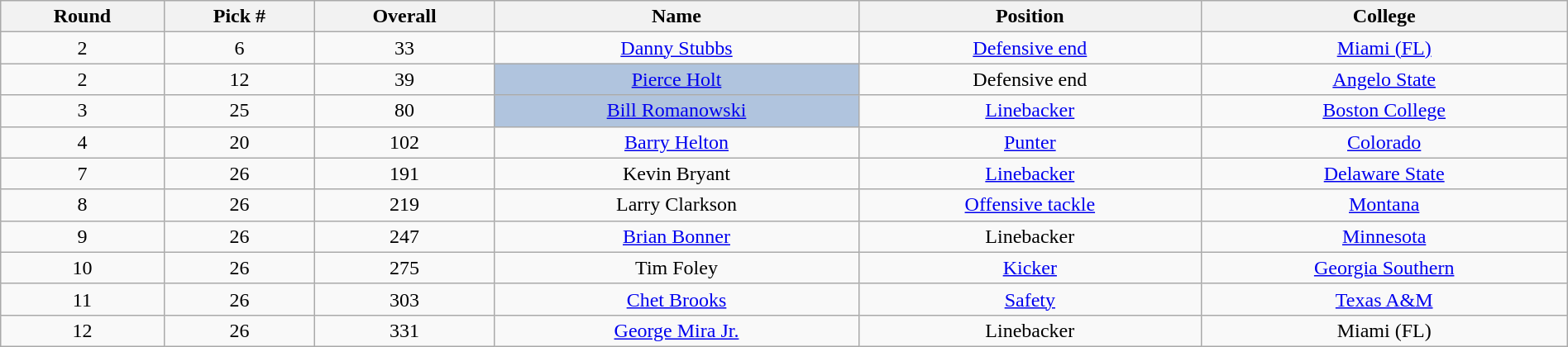<table class="wikitable sortable sortable" style="width: 100%; text-align:center">
<tr>
<th>Round</th>
<th>Pick #</th>
<th>Overall</th>
<th>Name</th>
<th>Position</th>
<th>College</th>
</tr>
<tr>
<td>2</td>
<td>6</td>
<td>33</td>
<td><a href='#'>Danny Stubbs</a></td>
<td><a href='#'>Defensive end</a></td>
<td><a href='#'>Miami (FL)</a></td>
</tr>
<tr>
<td>2</td>
<td>12</td>
<td>39</td>
<td bgcolor=lightsteelblue><a href='#'>Pierce Holt</a></td>
<td>Defensive end</td>
<td><a href='#'>Angelo State</a></td>
</tr>
<tr>
<td>3</td>
<td>25</td>
<td>80</td>
<td bgcolor=lightsteelblue><a href='#'>Bill Romanowski</a></td>
<td><a href='#'>Linebacker</a></td>
<td><a href='#'>Boston College</a></td>
</tr>
<tr>
<td>4</td>
<td>20</td>
<td>102</td>
<td><a href='#'>Barry Helton</a></td>
<td><a href='#'>Punter</a></td>
<td><a href='#'>Colorado</a></td>
</tr>
<tr>
<td>7</td>
<td>26</td>
<td>191</td>
<td>Kevin Bryant</td>
<td><a href='#'>Linebacker</a></td>
<td><a href='#'>Delaware State</a></td>
</tr>
<tr>
<td>8</td>
<td>26</td>
<td>219</td>
<td>Larry Clarkson</td>
<td><a href='#'>Offensive tackle</a></td>
<td><a href='#'>Montana</a></td>
</tr>
<tr>
<td>9</td>
<td>26</td>
<td>247</td>
<td><a href='#'>Brian Bonner</a></td>
<td>Linebacker</td>
<td><a href='#'>Minnesota</a></td>
</tr>
<tr>
<td>10</td>
<td>26</td>
<td>275</td>
<td>Tim Foley</td>
<td><a href='#'>Kicker</a></td>
<td><a href='#'>Georgia Southern</a></td>
</tr>
<tr>
<td>11</td>
<td>26</td>
<td>303</td>
<td><a href='#'>Chet Brooks</a></td>
<td><a href='#'>Safety</a></td>
<td><a href='#'>Texas A&M</a></td>
</tr>
<tr>
<td>12</td>
<td>26</td>
<td>331</td>
<td><a href='#'>George Mira Jr.</a></td>
<td>Linebacker</td>
<td>Miami (FL)</td>
</tr>
</table>
